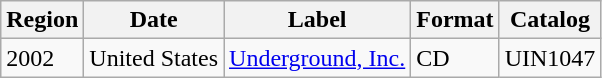<table class="wikitable">
<tr>
<th>Region</th>
<th>Date</th>
<th>Label</th>
<th>Format</th>
<th>Catalog</th>
</tr>
<tr>
<td>2002</td>
<td>United States</td>
<td><a href='#'>Underground, Inc.</a></td>
<td>CD</td>
<td>UIN1047</td>
</tr>
</table>
